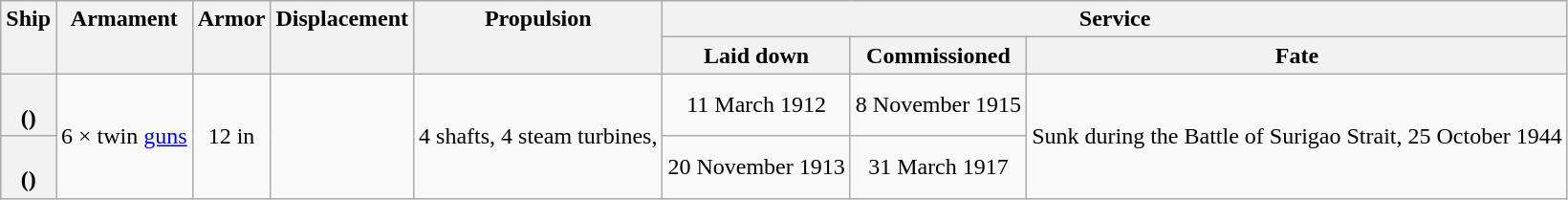<table class="wikitable plainrowheaders" style="text-align: center;">
<tr valign="top">
<th scope="col" rowspan="2">Ship</th>
<th scope="col" rowspan="2">Armament</th>
<th scope="col" rowspan="2">Armor</th>
<th scope="col" rowspan="2">Displacement</th>
<th scope="col" rowspan="2">Propulsion</th>
<th scope="col" colspan="3">Service</th>
</tr>
<tr valign="top">
<th scope="col">Laid down</th>
<th scope="col">Commissioned</th>
<th scope="col">Fate</th>
</tr>
<tr valign="center">
<th scope="row"><br>()</th>
<td rowspan="2">6 × twin <a href='#'> guns</a></td>
<td rowspan="2">12 in</td>
<td rowspan="2"></td>
<td rowspan="2">4 shafts, 4 steam turbines,<br></td>
<td>11 March 1912</td>
<td>8 November 1915</td>
<td rowspan="2">Sunk during the Battle of Surigao Strait, 25 October 1944</td>
</tr>
<tr valign="center">
<th scope="row"><br>()</th>
<td>20 November 1913</td>
<td>31 March 1917</td>
</tr>
</table>
